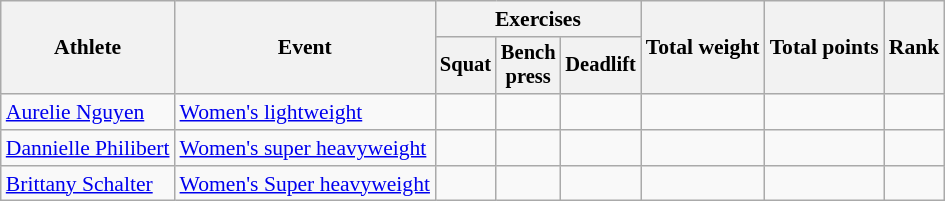<table class=wikitable style="font-size:90%">
<tr>
<th rowspan="2">Athlete</th>
<th rowspan="2">Event</th>
<th colspan="3">Exercises</th>
<th rowspan="2">Total weight</th>
<th rowspan="2">Total points</th>
<th rowspan="2">Rank</th>
</tr>
<tr style="font-size:95%">
<th>Squat</th>
<th>Bench<br>press</th>
<th>Deadlift</th>
</tr>
<tr align=center>
<td align=left><a href='#'>Aurelie Nguyen</a></td>
<td align=left><a href='#'>Women's lightweight</a></td>
<td></td>
<td></td>
<td></td>
<td></td>
<td></td>
<td></td>
</tr>
<tr align=center>
<td align=left><a href='#'>Dannielle Philibert</a></td>
<td align=left><a href='#'>Women's super heavyweight</a></td>
<td></td>
<td></td>
<td></td>
<td></td>
<td></td>
<td></td>
</tr>
<tr align=center>
<td align=left><a href='#'>Brittany Schalter</a></td>
<td align=left><a href='#'>Women's Super heavyweight</a></td>
<td></td>
<td></td>
<td></td>
<td></td>
<td></td>
<td></td>
</tr>
</table>
